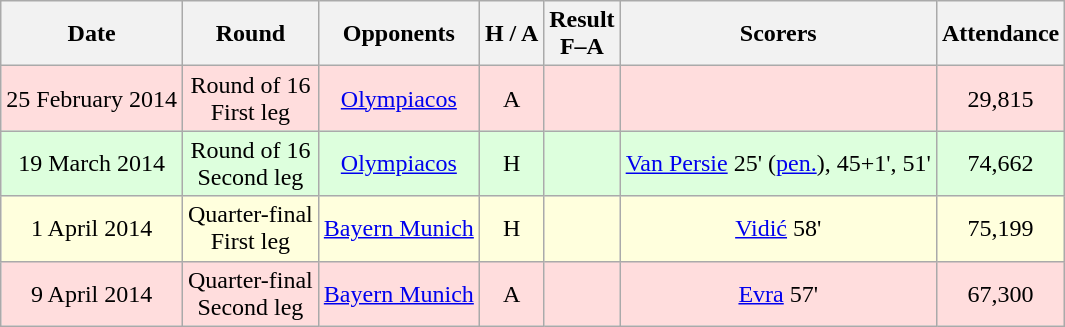<table class="wikitable" style="text-align:center">
<tr>
<th>Date</th>
<th>Round</th>
<th>Opponents</th>
<th>H / A</th>
<th>Result<br>F–A</th>
<th>Scorers</th>
<th>Attendance</th>
</tr>
<tr bgcolor="#ffdddd">
<td>25 February 2014</td>
<td>Round of 16<br>First leg</td>
<td><a href='#'>Olympiacos</a></td>
<td>A</td>
<td></td>
<td></td>
<td>29,815</td>
</tr>
<tr bgcolor="#ddffdd">
<td>19 March 2014</td>
<td>Round of 16<br>Second leg</td>
<td><a href='#'>Olympiacos</a></td>
<td>H</td>
<td></td>
<td><a href='#'>Van Persie</a> 25' (<a href='#'>pen.</a>), 45+1', 51'</td>
<td>74,662</td>
</tr>
<tr bgcolor="ffffdd">
<td>1 April 2014</td>
<td>Quarter-final<br>First leg</td>
<td><a href='#'>Bayern Munich</a></td>
<td>H</td>
<td></td>
<td><a href='#'>Vidić</a> 58'</td>
<td>75,199</td>
</tr>
<tr bgcolor="ffdddd">
<td>9 April 2014</td>
<td>Quarter-final<br>Second leg</td>
<td><a href='#'>Bayern Munich</a></td>
<td>A</td>
<td></td>
<td><a href='#'>Evra</a> 57'</td>
<td>67,300</td>
</tr>
</table>
